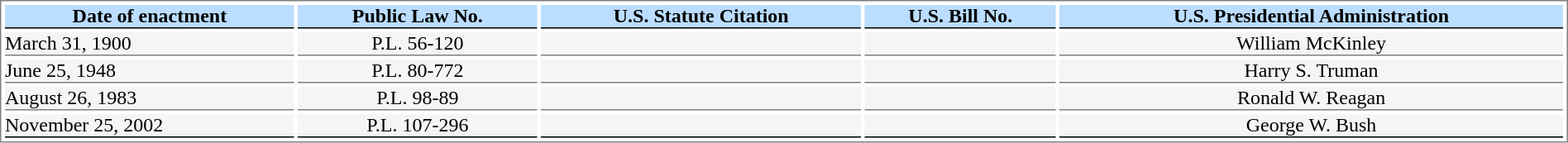<table style="border:1px solid gray; align:left; width:100%" cellspacing=3 cellpadding=0>
<tr style="font-weight:bold; text-align:center; background:#bbddff; color:black;">
<th style=" border-bottom:1.5px solid black">Date of enactment</th>
<th style=" border-bottom:1.5px solid black">Public Law No.</th>
<th style=" border-bottom:1.5px solid black">U.S. Statute Citation</th>
<th style=" border-bottom:1.5px solid black">U.S. Bill No.</th>
<th style=" border-bottom:1.5px solid black">U.S. Presidential Administration</th>
</tr>
<tr>
<td style="border-bottom:1px solid gray; background:#F5F5F5;">March 31, 1900</td>
<td style="border-bottom:1px solid gray; background:#F5F5F5; text-align:center;">P.L. 56-120</td>
<td style="border-bottom:1px solid gray; background:#F5F5F5; text-align:center;"></td>
<td style="border-bottom:1px solid gray; background:#F5F5F5; text-align:center;"></td>
<td style="border-bottom:1px solid gray; background:#F5F5F5; text-align:center;">William McKinley</td>
</tr>
<tr>
<td style="border-bottom:1px solid gray; background:#F5F5F5;">June 25, 1948</td>
<td style="border-bottom:1px solid gray; background:#F5F5F5; text-align:center;">P.L. 80-772</td>
<td style="border-bottom:1px solid gray; background:#F5F5F5; text-align:center;"></td>
<td style="border-bottom:1px solid gray; background:#F5F5F5; text-align:center;"></td>
<td style="border-bottom:1px solid gray; background:#F5F5F5; text-align:center;">Harry S. Truman</td>
</tr>
<tr>
<td style="border-bottom:1px solid gray; background:#F5F5F5;">August 26, 1983</td>
<td style="border-bottom:1px solid gray; background:#F5F5F5; text-align:center;">P.L. 98-89</td>
<td style="border-bottom:1px solid gray; background:#F5F5F5; text-align:center;"></td>
<td style="border-bottom:1px solid gray; background:#F5F5F5; text-align:center;"></td>
<td style="border-bottom:1px solid gray; background:#F5F5F5; text-align:center;">Ronald W. Reagan</td>
</tr>
<tr>
<td style="border-bottom:1.5px solid black; background:#F5F5F5;">November 25, 2002</td>
<td style="border-bottom:1.5px solid black; background:#F5F5F5; text-align:center;">P.L. 107-296</td>
<td style="border-bottom:1.5px solid black; background:#F5F5F5; text-align:center;"></td>
<td style="border-bottom:1.5px solid black; background:#F5F5F5; text-align:center;"></td>
<td style="border-bottom:1.5px solid black; background:#F5F5F5; text-align:center;">George W. Bush</td>
</tr>
</table>
